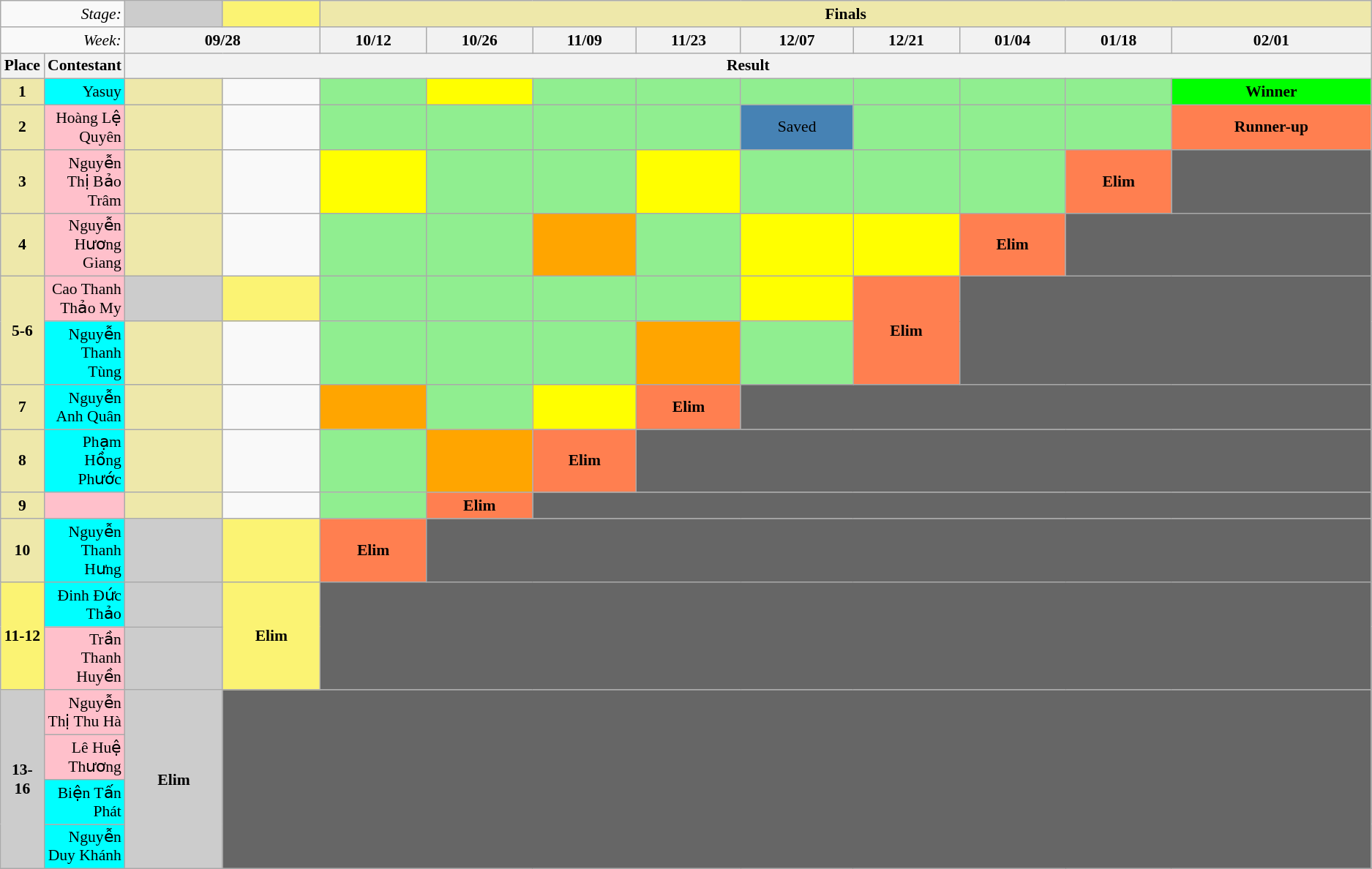<table class="wikitable" style="text-align:center; font-size:90%">
<tr>
<td colspan="2" align="right"><em>Stage:</em></td>
<td colspan="1" bgcolor="#CCCCCC" align="Center"><strong></strong></td>
<td colspan="1" bgcolor="#FBF373" align="Center"><strong></strong></td>
<td colspan="9" bgcolor="palegoldenrod" align="Center"><strong>Finals</strong></td>
</tr>
<tr>
<td colspan="2" align="right" width=4%><em>Week:</em></td>
<th colspan=2>09/28</th>
<th>10/12</th>
<th>10/26</th>
<th>11/09</th>
<th>11/23</th>
<th>12/07</th>
<th>12/21</th>
<th>01/04</th>
<th>01/18</th>
<th>02/01</th>
</tr>
<tr>
<th>Place</th>
<th>Contestant</th>
<th colspan="12" align="center">Result</th>
</tr>
<tr>
<td align="center" bgcolor="palegoldenrod"><strong>1</strong></td>
<td bgcolor="cyan" align="right">Yasuy</td>
<td bgcolor="palegoldenrod" align="center"></td>
<td></td>
<td bgcolor="lightgreen"></td>
<td bgcolor="Yellow"></td>
<td bgcolor="lightgreen"></td>
<td bgcolor="lightgreen"></td>
<td bgcolor="lightgreen"></td>
<td bgcolor="lightgreen"></td>
<td bgcolor="lightgreen"></td>
<td bgcolor="lightgreen"></td>
<td bgcolor="lime"><strong>Winner</strong></td>
</tr>
<tr>
<td align="center" bgcolor="palegoldenrod"><strong>2</strong></td>
<td bgcolor="pink" align="right">Hoàng Lệ Quyên</td>
<td bgcolor="palegoldenrod" align="center"></td>
<td></td>
<td bgcolor="lightgreen"></td>
<td bgcolor="lightgreen"></td>
<td bgcolor="lightgreen"></td>
<td bgcolor="lightgreen"></td>
<td style="background:steelblue;"><span>Saved</span></td>
<td bgcolor="lightgreen"></td>
<td bgcolor="lightgreen"></td>
<td bgcolor="lightgreen"></td>
<td bgcolor="coral"><strong>Runner-up</strong></td>
</tr>
<tr>
<td align="center" bgcolor="palegoldenrod"><strong>3</strong></td>
<td bgcolor="pink" align="right">Nguyễn Thị Bảo Trâm</td>
<td bgcolor="palegoldenrod" align="center"></td>
<td></td>
<td bgcolor="Yellow"></td>
<td bgcolor="lightgreen"></td>
<td bgcolor="lightgreen"></td>
<td bgcolor="Yellow"></td>
<td bgcolor="lightgreen"></td>
<td bgcolor="lightgreen"></td>
<td bgcolor="lightgreen"></td>
<td bgcolor="coral"><strong>Elim</strong></td>
<td colspan="15" bgcolor="666666"></td>
</tr>
<tr>
<td align="center" bgcolor="palegoldenrod"><strong>4</strong></td>
<td bgcolor="pink" align="right">Nguyễn Hương Giang</td>
<td bgcolor="palegoldenrod" align="center"></td>
<td></td>
<td bgcolor="lightgreen"></td>
<td bgcolor="lightgreen"></td>
<td bgcolor="orange"></td>
<td bgcolor="lightgreen"></td>
<td bgcolor="Yellow"></td>
<td bgcolor="Yellow"></td>
<td bgcolor="coral"><strong>Elim</strong></td>
<td colspan="15" bgcolor="666666"></td>
</tr>
<tr>
<td rowspan=2 align="center" bgcolor="palegoldenrod"><strong>5-6</strong></td>
<td bgcolor="pink" align="right">Cao Thanh Thảo My</td>
<td bgcolor="#CCCCCC"></td>
<td bgcolor="#FBF373" align="center"></td>
<td bgcolor="lightgreen"></td>
<td bgcolor="lightgreen"></td>
<td bgcolor="lightgreen"></td>
<td bgcolor="lightgreen"></td>
<td bgcolor="yellow"></td>
<td rowspan=2 bgcolor="coral"><strong>Elim</strong></td>
<td rowspan=2 colspan="15" bgcolor="666666"></td>
</tr>
<tr>
<td bgcolor="cyan" align="right">Nguyễn Thanh Tùng</td>
<td bgcolor="palegoldenrod" align="center"></td>
<td></td>
<td bgcolor="lightgreen"></td>
<td bgcolor="lightgreen"></td>
<td bgcolor="lightgreen"></td>
<td bgcolor="orange"></td>
<td bgcolor="lightgreen"></td>
</tr>
<tr>
<td align="center" bgcolor="palegoldenrod"><strong>7</strong></td>
<td bgcolor="cyan" align="right">Nguyễn Anh Quân</td>
<td bgcolor="palegoldenrod" align="center"></td>
<td></td>
<td bgcolor="orange"></td>
<td bgcolor="lightgreen"></td>
<td bgcolor="yellow"></td>
<td bgcolor="coral"><strong>Elim</strong></td>
<td colspan="15" bgcolor="666666"></td>
</tr>
<tr>
<td align="center" bgcolor="palegoldenrod"><strong>8</strong></td>
<td bgcolor="cyan" align="right">Phạm Hồng Phước</td>
<td bgcolor="palegoldenrod" align="center"></td>
<td></td>
<td bgcolor="lightgreen"></td>
<td bgcolor="orange"></td>
<td bgcolor="coral"><strong>Elim</strong></td>
<td colspan="15" bgcolor="666666"></td>
</tr>
<tr>
<td align="center" bgcolor="palegoldenrod"><strong>9</strong></td>
<td bgcolor="pink" align="right"></td>
<td bgcolor="palegoldenrod" align="center"></td>
<td></td>
<td bgcolor="lightgreen"></td>
<td bgcolor="coral"><strong>Elim</strong></td>
<td colspan="15" bgcolor="666666"></td>
</tr>
<tr>
<td align="center" bgcolor="palegoldenrod"><strong>10</strong></td>
<td bgcolor="cyan" align="right">Nguyễn Thanh Hưng</td>
<td bgcolor="#CCCCCC"></td>
<td bgcolor="#FBF373" align="center"></td>
<td bgcolor="coral"><strong>Elim</strong></td>
<td colspan="15" bgcolor="666666"></td>
</tr>
<tr>
<td rowspan=2 align="center" bgcolor="#FBF373"><strong>11-12</strong></td>
<td bgcolor="cyan" align="right">Đinh Đức Thảo</td>
<td bgcolor="#CCCCCC"></td>
<td rowspan=2 bgcolor="#FBF373" align="center"><strong>Elim</strong></td>
<td rowspan=2 colspan="15" bgcolor="666666"></td>
</tr>
<tr>
<td bgcolor="pink" align="right">Trần Thanh Huyền</td>
<td bgcolor="#CCCCCC"></td>
</tr>
<tr>
<td rowspan=4 align="center" bgcolor="#CCCCCC"><strong>13-16</strong></td>
<td bgcolor="pink" align="right">Nguyễn Thị Thu Hà</td>
<td rowspan=4 bgcolor="#CCCCCC" align="center"><strong>Elim</strong></td>
<td rowspan=4 colspan="15" bgcolor="666666"></td>
</tr>
<tr>
<td bgcolor="pink" align="right">Lê Huệ Thương</td>
</tr>
<tr>
<td bgcolor="cyan" align="right">Biện Tấn Phát</td>
</tr>
<tr>
<td bgcolor="cyan" align="right">Nguyễn Duy Khánh</td>
</tr>
</table>
